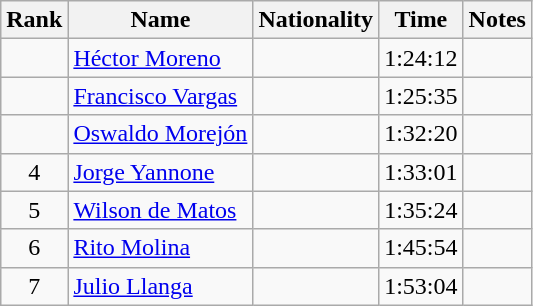<table class="wikitable sortable" style="text-align:center">
<tr>
<th>Rank</th>
<th>Name</th>
<th>Nationality</th>
<th>Time</th>
<th>Notes</th>
</tr>
<tr>
<td></td>
<td align=left><a href='#'>Héctor Moreno</a></td>
<td align=left></td>
<td>1:24:12</td>
<td></td>
</tr>
<tr>
<td></td>
<td align=left><a href='#'>Francisco Vargas</a></td>
<td align=left></td>
<td>1:25:35</td>
<td></td>
</tr>
<tr>
<td></td>
<td align=left><a href='#'>Oswaldo Morejón</a></td>
<td align=left></td>
<td>1:32:20</td>
<td></td>
</tr>
<tr>
<td>4</td>
<td align=left><a href='#'>Jorge Yannone</a></td>
<td align=left></td>
<td>1:33:01</td>
<td></td>
</tr>
<tr>
<td>5</td>
<td align=left><a href='#'>Wilson de Matos</a></td>
<td align=left></td>
<td>1:35:24</td>
<td></td>
</tr>
<tr>
<td>6</td>
<td align=left><a href='#'>Rito Molina</a></td>
<td align=left></td>
<td>1:45:54</td>
<td></td>
</tr>
<tr>
<td>7</td>
<td align=left><a href='#'>Julio Llanga</a></td>
<td align=left></td>
<td>1:53:04</td>
<td></td>
</tr>
</table>
